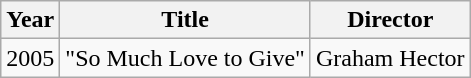<table class="wikitable" border="1">
<tr>
<th scope="col">Year</th>
<th scope="col">Title</th>
<th scope="col">Director</th>
</tr>
<tr>
<td>2005</td>
<td>"So Much Love to Give"</td>
<td>Graham Hector</td>
</tr>
</table>
